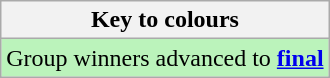<table class="wikitable">
<tr>
<th>Key to colours</th>
</tr>
<tr bgcolor=#BBF3BB>
<td>Group winners advanced to <strong><a href='#'>final</a></strong></td>
</tr>
</table>
